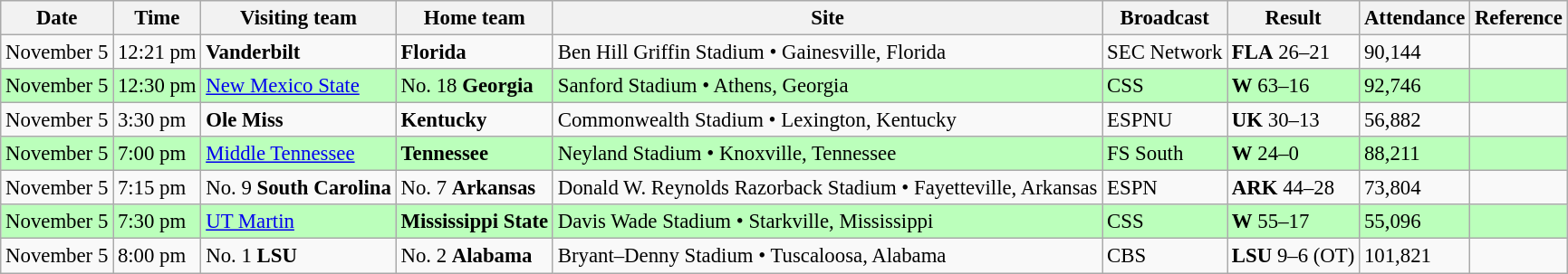<table class="wikitable" style="font-size:95%;">
<tr>
<th>Date</th>
<th>Time</th>
<th>Visiting team</th>
<th>Home team</th>
<th>Site</th>
<th>Broadcast</th>
<th>Result</th>
<th>Attendance</th>
<th class="unsortable">Reference</th>
</tr>
<tr bgcolor=>
<td>November 5</td>
<td>12:21 pm</td>
<td><strong>Vanderbilt</strong></td>
<td><strong>Florida</strong></td>
<td>Ben Hill Griffin Stadium • Gainesville, Florida</td>
<td>SEC Network</td>
<td><strong>FLA</strong> 26–21</td>
<td>90,144</td>
<td align="center"></td>
</tr>
<tr bgcolor=Bbffbb>
<td>November 5</td>
<td>12:30 pm</td>
<td><a href='#'>New Mexico State</a></td>
<td>No. 18 <strong>Georgia</strong></td>
<td>Sanford Stadium • Athens, Georgia</td>
<td>CSS</td>
<td><strong>W</strong> 63–16</td>
<td>92,746</td>
<td align="center"></td>
</tr>
<tr bgcolor=>
<td>November 5</td>
<td>3:30 pm</td>
<td><strong>Ole Miss</strong></td>
<td><strong>Kentucky</strong></td>
<td>Commonwealth Stadium • Lexington, Kentucky</td>
<td>ESPNU</td>
<td><strong>UK</strong> 30–13</td>
<td>56,882</td>
<td align="center"></td>
</tr>
<tr bgcolor=Bbffbb>
<td>November 5</td>
<td>7:00 pm</td>
<td><a href='#'>Middle Tennessee</a></td>
<td><strong>Tennessee</strong></td>
<td>Neyland Stadium • Knoxville, Tennessee</td>
<td>FS South</td>
<td><strong>W</strong> 24–0</td>
<td>88,211</td>
<td align="center"></td>
</tr>
<tr bgcolor=>
<td>November 5</td>
<td>7:15 pm</td>
<td>No. 9 <strong>South Carolina</strong></td>
<td>No. 7 <strong>Arkansas</strong></td>
<td>Donald W. Reynolds Razorback Stadium • Fayetteville, Arkansas</td>
<td>ESPN</td>
<td><strong>ARK</strong> 44–28</td>
<td>73,804</td>
<td align="center"></td>
</tr>
<tr bgcolor=Bbffbb>
<td>November 5</td>
<td>7:30 pm</td>
<td><a href='#'>UT Martin</a></td>
<td><strong>Mississippi State</strong></td>
<td>Davis Wade Stadium • Starkville, Mississippi</td>
<td>CSS</td>
<td><strong>W</strong> 55–17</td>
<td>55,096</td>
<td align="center"></td>
</tr>
<tr bgcolor=>
<td>November 5</td>
<td>8:00 pm</td>
<td>No. 1 <strong>LSU</strong></td>
<td>No. 2 <strong>Alabama</strong></td>
<td>Bryant–Denny Stadium • Tuscaloosa, Alabama</td>
<td>CBS</td>
<td><strong>LSU</strong> 9–6 (OT)</td>
<td>101,821</td>
<td align="center"></td>
</tr>
</table>
